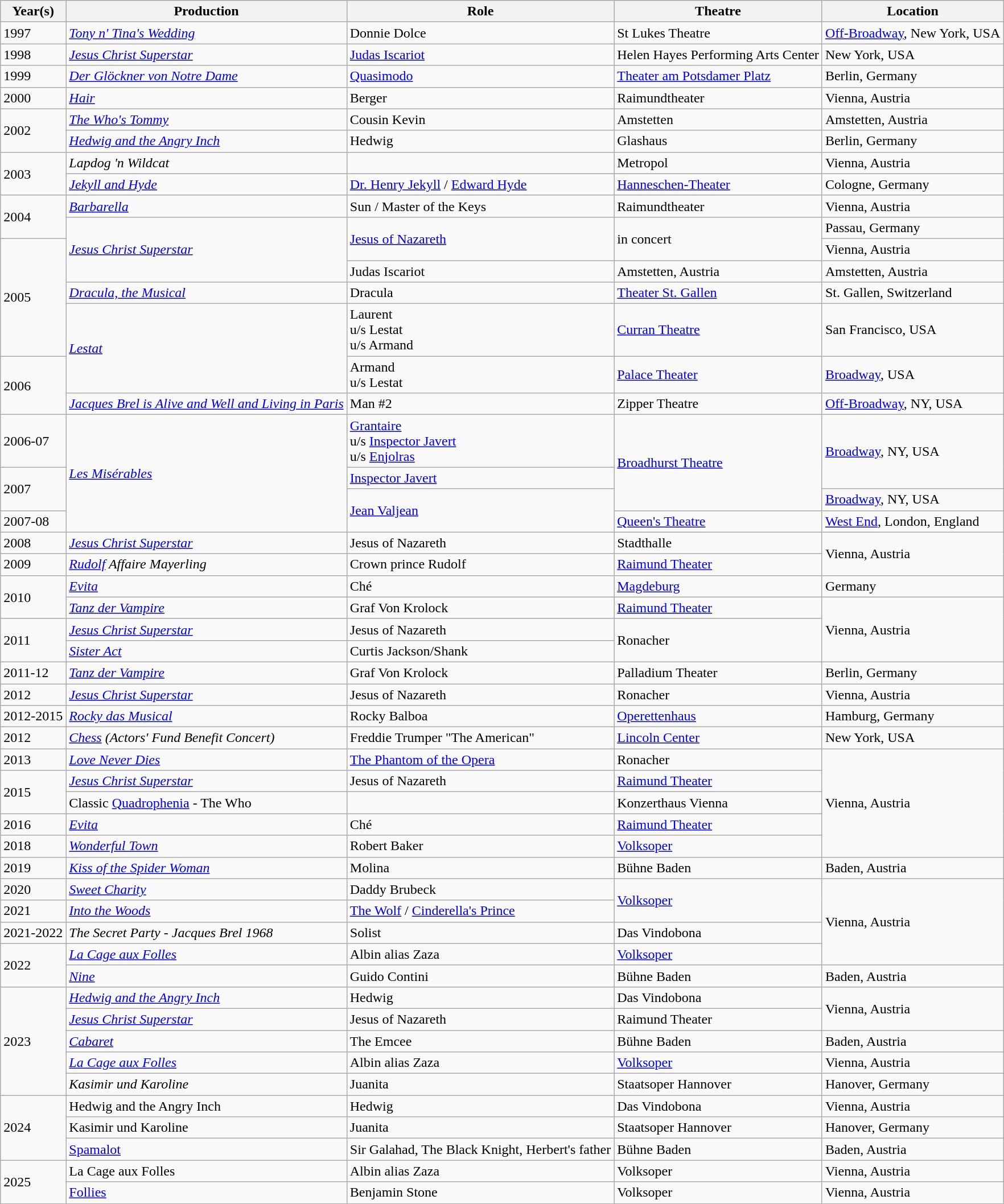<table class="wikitable">
<tr>
<th>Year(s)</th>
<th>Production</th>
<th>Role</th>
<th>Theatre</th>
<th>Location</th>
</tr>
<tr>
<td>1997</td>
<td><em><a href='#'>Tony n' Tina's Wedding</a></em></td>
<td>Donnie Dolce</td>
<td>St Lukes Theatre</td>
<td><a href='#'>Off-Broadway</a>, New York, USA</td>
</tr>
<tr>
<td>1998</td>
<td><em><a href='#'>Jesus Christ Superstar</a></em></td>
<td><a href='#'>Judas Iscariot</a></td>
<td>Helen Hayes Performing Arts Center</td>
<td>New York, USA</td>
</tr>
<tr>
<td>1999</td>
<td><em><a href='#'>Der Glöckner von Notre Dame</a></em></td>
<td><a href='#'>Quasimodo</a></td>
<td><a href='#'>Theater am Potsdamer Platz</a></td>
<td>Berlin, Germany</td>
</tr>
<tr>
<td>2000</td>
<td><em><a href='#'>Hair</a></em></td>
<td>Berger</td>
<td>Raimundtheater</td>
<td>Vienna, Austria</td>
</tr>
<tr>
<td rowspan=2>2002</td>
<td><em><a href='#'>The Who's Tommy</a></em></td>
<td>Cousin Kevin</td>
<td>Amstetten</td>
<td>Amstetten, Austria</td>
</tr>
<tr>
<td><em><a href='#'>Hedwig and the Angry Inch</a></em></td>
<td>Hedwig</td>
<td>Glashaus</td>
<td>Berlin, Germany</td>
</tr>
<tr>
<td rowspan=2>2003</td>
<td><em>Lapdog  'n Wildcat</em></td>
<td></td>
<td>Metropol</td>
<td>Vienna, Austria</td>
</tr>
<tr>
<td><em><a href='#'>Jekyll and Hyde</a></em></td>
<td><a href='#'>Dr. Henry Jekyll</a> / <a href='#'>Edward Hyde</a></td>
<td><a href='#'>Hanneschen-Theater</a></td>
<td>Cologne, Germany</td>
</tr>
<tr>
<td rowspan=2>2004</td>
<td><em><a href='#'>Barbarella</a></em></td>
<td>Sun / Master of the Keys</td>
<td>Raimundtheater</td>
<td>Vienna, Austria</td>
</tr>
<tr>
<td rowspan="3"><em><a href='#'>Jesus Christ Superstar</a></em></td>
<td rowspan=2><a href='#'>Jesus of Nazareth</a></td>
<td rowspan=2>in concert</td>
<td>Passau, Germany</td>
</tr>
<tr>
<td rowspan=4>2005</td>
<td>Vienna, Austria</td>
</tr>
<tr>
<td>Judas Iscariot</td>
<td>Amstetten, Austria</td>
<td>Amstetten, Austria</td>
</tr>
<tr>
<td><em><a href='#'>Dracula, the Musical</a></em></td>
<td>Dracula</td>
<td><a href='#'>Theater St. Gallen</a></td>
<td>St. Gallen, Switzerland</td>
</tr>
<tr>
<td rowspan="2"><em><a href='#'>Lestat</a></em></td>
<td>Laurent<br>u/s Lestat<br>u/s Armand</td>
<td><a href='#'>Curran Theatre</a></td>
<td>San Francisco, USA</td>
</tr>
<tr>
<td rowspan=2>2006</td>
<td>Armand<br>u/s Lestat</td>
<td><a href='#'>Palace Theater</a></td>
<td><a href='#'>Broadway</a>, USA</td>
</tr>
<tr>
<td><em><a href='#'>Jacques Brel is Alive and Well and Living in Paris</a></em></td>
<td>Man #2</td>
<td>Zipper Theatre</td>
<td><a href='#'>Off-Broadway</a>, NY, USA</td>
</tr>
<tr>
<td>2006-07</td>
<td rowspan="4"><em><a href='#'>Les Misérables</a></em></td>
<td><a href='#'>Grantaire</a><br>u/s <a href='#'>Inspector Javert</a><br>u/s <a href='#'>Enjolras</a></td>
<td rowspan="3"><a href='#'>Broadhurst Theatre</a></td>
<td rowspan="2"><a href='#'>Broadway</a>, NY, USA</td>
</tr>
<tr>
<td rowspan="2">2007</td>
<td><a href='#'>Inspector Javert</a></td>
</tr>
<tr>
<td rowspan=2><a href='#'>Jean Valjean</a></td>
<td><a href='#'>Broadway</a>, NY, USA</td>
</tr>
<tr>
<td>2007-08</td>
<td><a href='#'>Queen's Theatre</a></td>
<td><a href='#'>West End</a>, London, England</td>
</tr>
<tr>
<td>2008</td>
<td><em><a href='#'>Jesus Christ Superstar</a></em></td>
<td>Jesus of Nazareth</td>
<td>Stadthalle</td>
<td rowspan=2>Vienna, Austria</td>
</tr>
<tr>
<td>2009</td>
<td><em><a href='#'>Rudolf</a> Affaire Mayerling</em></td>
<td>Crown prince Rudolf</td>
<td><a href='#'>Raimund Theater</a></td>
</tr>
<tr>
<td rowspan=2>2010</td>
<td><em><a href='#'>Evita</a></em></td>
<td>Ché</td>
<td><a href='#'>Magdeburg</a></td>
<td>Germany</td>
</tr>
<tr>
<td><em><a href='#'>Tanz der Vampire</a></em></td>
<td>Graf Von Krolock</td>
<td><a href='#'>Raimund Theater</a></td>
<td rowspan=3>Vienna, Austria</td>
</tr>
<tr>
<td rowspan=2>2011</td>
<td><em><a href='#'>Jesus Christ Superstar</a></em></td>
<td>Jesus of Nazareth</td>
<td rowspan=2>Ronacher</td>
</tr>
<tr>
<td><em><a href='#'>Sister Act</a></em></td>
<td>Curtis Jackson/Shank</td>
</tr>
<tr>
<td>2011-12</td>
<td><em><a href='#'>Tanz der Vampire</a></em></td>
<td>Graf Von Krolock</td>
<td>Palladium Theater</td>
<td>Berlin, Germany</td>
</tr>
<tr>
<td>2012</td>
<td><em><a href='#'>Jesus Christ Superstar</a></em></td>
<td>Jesus of Nazareth</td>
<td>Ronacher</td>
<td>Vienna, Austria</td>
</tr>
<tr>
<td>2012-2015</td>
<td><em> <a href='#'>Rocky das Musical</a></em></td>
<td>Rocky Balboa</td>
<td><a href='#'>Operettenhaus</a></td>
<td>Hamburg, Germany</td>
</tr>
<tr>
<td>2012</td>
<td><em><a href='#'>Chess</a> (Actors' Fund Benefit Concert)</em></td>
<td>Freddie Trumper "The American"</td>
<td><a href='#'>Lincoln Center</a></td>
<td>New York, USA</td>
</tr>
<tr>
<td>2013</td>
<td><em><a href='#'>Love Never Dies</a></em></td>
<td><a href='#'>The Phantom of the Opera</a></td>
<td>Ronacher</td>
<td rowspan=5>Vienna, Austria</td>
</tr>
<tr>
<td rowspan=2>2015</td>
<td><em><a href='#'>Jesus Christ Superstar</a></em></td>
<td>Jesus of Nazareth</td>
<td><a href='#'>Raimund Theater</a></td>
</tr>
<tr>
<td>Classic <a href='#'>Quadrophenia</a> - The Who</td>
<td></td>
<td>Konzerthaus Vienna</td>
</tr>
<tr>
<td>2016</td>
<td><em><a href='#'>Evita</a></em></td>
<td>Ché</td>
<td><a href='#'>Raimund Theater</a></td>
</tr>
<tr>
<td>2018</td>
<td><em><a href='#'>Wonderful Town</a></em></td>
<td>Robert Baker</td>
<td><a href='#'>Volksoper</a></td>
</tr>
<tr>
<td>2019</td>
<td><a href='#'><em>Kiss of the Spider Woman</em></a></td>
<td>Molina</td>
<td>Bühne Baden</td>
<td>Baden, Austria</td>
</tr>
<tr>
<td>2020</td>
<td><em><a href='#'>Sweet Charity</a></em></td>
<td>Daddy Brubeck</td>
<td rowspan=2><a href='#'>Volksoper</a></td>
<td rowspan=4>Vienna, Austria</td>
</tr>
<tr>
<td>2021</td>
<td><em><a href='#'>Into the Woods</a></em></td>
<td><a href='#'>The Wolf</a> / <a href='#'>Cinderella's Prince</a></td>
</tr>
<tr>
<td>2021-2022</td>
<td><em>The Secret Party - Jacques Brel 1968</em></td>
<td>Solist</td>
<td>Das Vindobona</td>
</tr>
<tr>
<td rowspan=2>2022</td>
<td><em><a href='#'>La Cage aux Folles</a></em></td>
<td>Albin alias Zaza</td>
<td><a href='#'>Volksoper</a></td>
</tr>
<tr>
<td><a href='#'><em>Nine</em></a></td>
<td>Guido Contini</td>
<td>Bühne Baden</td>
<td>Baden, Austria</td>
</tr>
<tr>
<td rowspan="5">2023</td>
<td><a href='#'><em>Hedwig and the Angry Inch</em></a></td>
<td>Hedwig</td>
<td>Das Vindobona</td>
<td rowspan=2>Vienna, Austria</td>
</tr>
<tr>
<td><em><a href='#'>Jesus Christ Superstar</a></em></td>
<td>Jesus of Nazareth</td>
<td>Raimund Theater</td>
</tr>
<tr>
<td><a href='#'><em>Cabaret</em></a></td>
<td>The Emcee</td>
<td>Bühne Baden</td>
<td>Baden, Austria</td>
</tr>
<tr>
<td><em><a href='#'>La Cage aux Folles</a></em></td>
<td>Albin alias Zaza</td>
<td><a href='#'>Volksoper</a></td>
<td>Vienna, Austria</td>
</tr>
<tr>
<td><em>Kasimir und Karoline</em></td>
<td>Juanita</td>
<td>Staatsoper Hannover</td>
<td>Hanover, Germany</td>
</tr>
<tr>
<td rowspan="3">2024</td>
<td>Hedwig and the Angry Inch</td>
<td>Hedwig</td>
<td>Das Vindobona</td>
<td>Vienna, Austria</td>
</tr>
<tr>
<td>Kasimir und Karoline</td>
<td>Juanita</td>
<td>Staatsoper Hannover</td>
<td>Hanover, Germany</td>
</tr>
<tr>
<td><a href='#'>Spamalot</a></td>
<td>Sir Galahad, The Black  Knight, Herbert's father</td>
<td>Bühne Baden</td>
<td>Baden, Austria</td>
</tr>
<tr>
<td rowspan="2">2025</td>
<td>La Cage aux Folles</td>
<td>Albin alias Zaza</td>
<td>Volksoper</td>
<td>Vienna, Austria</td>
</tr>
<tr>
<td><a href='#'>Follies</a></td>
<td>Benjamin Stone</td>
<td>Volksoper</td>
<td>Vienna, Austria</td>
</tr>
</table>
